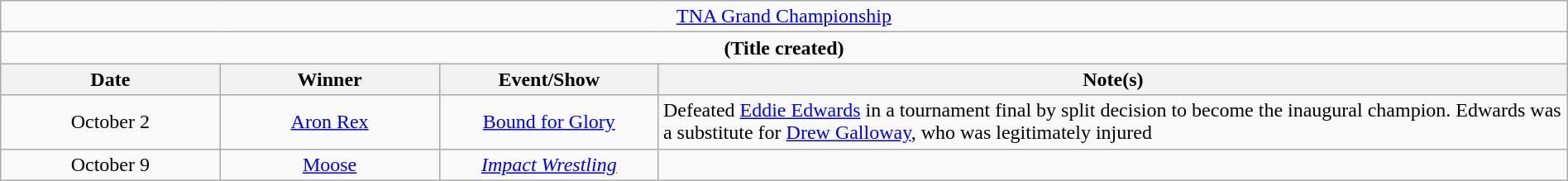<table class="wikitable" style="text-align:center; width:100%;">
<tr>
<td colspan="5"><a href='#'>TNA Grand Championship</a></td>
</tr>
<tr>
<td colspan="5"><strong>(Title created)</strong></td>
</tr>
<tr>
<th width="14%">Date</th>
<th width="14%">Winner</th>
<th width="14%">Event/Show</th>
<th width="58%">Note(s)</th>
</tr>
<tr>
<td>October 2</td>
<td><a href='#'>Aron Rex</a></td>
<td><a href='#'>Bound for Glory</a></td>
<td align="left">Defeated <a href='#'>Eddie Edwards</a> in a tournament final by split decision to become the inaugural champion. Edwards was a substitute for <a href='#'>Drew Galloway</a>, who was legitimately injured</td>
</tr>
<tr>
<td>October 9<br></td>
<td><a href='#'>Moose</a></td>
<td><em><a href='#'>Impact Wrestling</a></em></td>
<td></td>
</tr>
</table>
